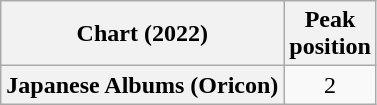<table class="wikitable plainrowheaders" style="text-align:center">
<tr>
<th scope="col">Chart (2022)</th>
<th scope="col">Peak<br>position</th>
</tr>
<tr>
<th scope="row">Japanese Albums (Oricon)</th>
<td>2</td>
</tr>
</table>
